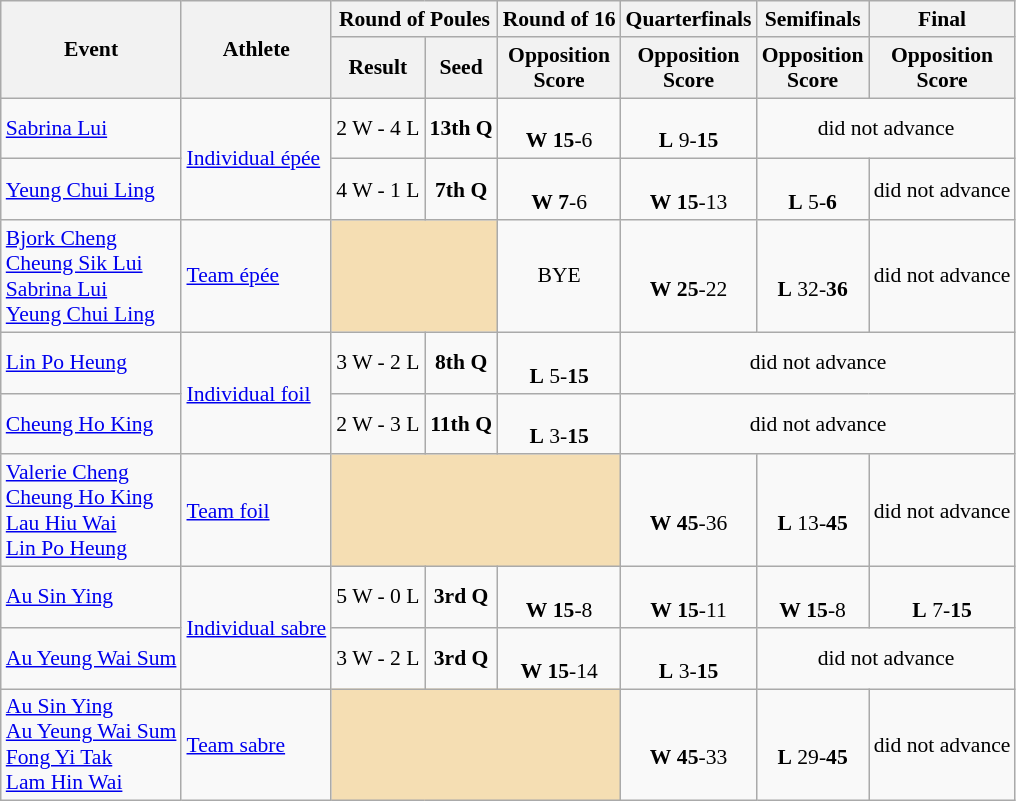<table class="wikitable" bder="1" style="font-size:90%">
<tr>
<th rowspan=2>Event</th>
<th rowspan=2>Athlete</th>
<th colspan=2>Round of Poules</th>
<th>Round of 16</th>
<th>Quarterfinals</th>
<th>Semifinals</th>
<th>Final</th>
</tr>
<tr>
<th>Result</th>
<th>Seed</th>
<th>Opposition<br>Score</th>
<th>Opposition<br>Score</th>
<th>Opposition<br>Score</th>
<th>Opposition<br>Score</th>
</tr>
<tr>
<td><a href='#'>Sabrina Lui</a></td>
<td rowspan=2><a href='#'>Individual épée</a></td>
<td align=center>2 W - 4 L</td>
<td align=center><strong>13th Q</strong></td>
<td align=center><br><strong>W</strong> <strong>15</strong>-6</td>
<td align=center><br><strong>L</strong> 9-<strong>15</strong></td>
<td style="text-align:center;" colspan="7">did not advance</td>
</tr>
<tr>
<td><a href='#'>Yeung Chui Ling</a></td>
<td align=center>4 W - 1 L</td>
<td align=center><strong>7th Q</strong></td>
<td align=center><br><strong>W</strong> <strong>7</strong>-6</td>
<td align=center><br><strong>W</strong> <strong>15</strong>-13</td>
<td align=center><br><strong>L</strong> 5-<strong>6</strong><br></td>
<td style="text-align:center;" colspan="7">did not advance</td>
</tr>
<tr>
<td><a href='#'>Bjork Cheng</a><br><a href='#'>Cheung Sik Lui</a><br><a href='#'>Sabrina Lui</a><br><a href='#'>Yeung Chui Ling</a></td>
<td><a href='#'>Team épée</a></td>
<td bgcolor=wheat colspan=2></td>
<td align=center>BYE</td>
<td align=center><br><strong>W</strong> <strong>25</strong>-22</td>
<td align=center><br><strong>L</strong> 32-<strong>36</strong><br></td>
<td style="text-align:center;" colspan="7">did not advance</td>
</tr>
<tr>
<td><a href='#'>Lin Po Heung</a></td>
<td rowspan=2><a href='#'>Individual foil</a></td>
<td align=center>3 W - 2 L</td>
<td align=center><strong>8th Q</strong></td>
<td align=center><br><strong>L</strong> 5-<strong>15</strong></td>
<td style="text-align:center;" colspan="7">did not advance</td>
</tr>
<tr>
<td><a href='#'>Cheung Ho King</a></td>
<td align=center>2 W - 3 L</td>
<td align=center><strong>11th Q</strong></td>
<td align=center><br><strong>L</strong> 3-<strong>15</strong></td>
<td style="text-align:center;" colspan="7">did not advance</td>
</tr>
<tr>
<td><a href='#'>Valerie Cheng</a><br><a href='#'>Cheung Ho King</a><br><a href='#'>Lau Hiu Wai</a><br><a href='#'>Lin Po Heung</a></td>
<td><a href='#'>Team foil</a></td>
<td bgcolor=wheat colspan=3></td>
<td align=center><br><strong>W</strong> <strong>45</strong>-36</td>
<td align=center><br><strong>L</strong> 13-<strong>45</strong><br></td>
<td style="text-align:center;" colspan="7">did not advance</td>
</tr>
<tr>
<td><a href='#'>Au Sin Ying</a></td>
<td rowspan=2><a href='#'>Individual sabre</a></td>
<td align=center>5 W - 0 L</td>
<td align=center><strong>3rd Q</strong></td>
<td align=center><br><strong>W</strong> <strong>15</strong>-8</td>
<td align=center><br><strong>W</strong> <strong>15</strong>-11</td>
<td align=center><br><strong>W</strong> <strong>15</strong>-8</td>
<td align=center><br><strong>L</strong> 7-<strong>15</strong><br></td>
</tr>
<tr>
<td><a href='#'>Au Yeung Wai Sum</a></td>
<td align=center>3 W - 2 L</td>
<td align=center><strong>3rd Q</strong></td>
<td align=center><br><strong>W</strong> <strong>15</strong>-14</td>
<td align=center><br><strong>L</strong> 3-<strong>15</strong></td>
<td style="text-align:center;" colspan="7">did not advance</td>
</tr>
<tr>
<td><a href='#'>Au Sin Ying</a><br><a href='#'>Au Yeung Wai Sum</a><br><a href='#'>Fong Yi Tak</a><br><a href='#'>Lam Hin Wai</a></td>
<td><a href='#'>Team sabre</a></td>
<td bgcolor=wheat colspan=3></td>
<td align=center><br><strong>W</strong> <strong>45</strong>-33</td>
<td align=center><br><strong>L</strong> 29-<strong>45</strong><br></td>
<td style="text-align:center;" colspan="7">did not advance</td>
</tr>
</table>
